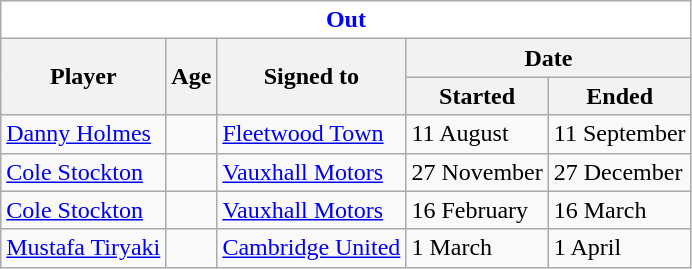<table class="wikitable">
<tr>
<th colspan="5" style="background:white; color:blue; ">Out</th>
</tr>
<tr>
<th rowspan="2">Player</th>
<th rowspan="2">Age</th>
<th rowspan="2">Signed to</th>
<th colspan="2">Date</th>
</tr>
<tr>
<th>Started</th>
<th>Ended</th>
</tr>
<tr>
<td> <a href='#'>Danny Holmes</a></td>
<td></td>
<td><a href='#'>Fleetwood Town</a></td>
<td>11 August</td>
<td>11 September</td>
</tr>
<tr>
<td> <a href='#'>Cole Stockton</a></td>
<td></td>
<td><a href='#'>Vauxhall Motors</a></td>
<td>27 November</td>
<td>27 December</td>
</tr>
<tr>
<td> <a href='#'>Cole Stockton</a></td>
<td></td>
<td><a href='#'>Vauxhall Motors</a></td>
<td>16 February</td>
<td>16 March</td>
</tr>
<tr>
<td> <a href='#'>Mustafa Tiryaki</a></td>
<td></td>
<td><a href='#'>Cambridge United</a></td>
<td>1 March</td>
<td>1 April</td>
</tr>
</table>
